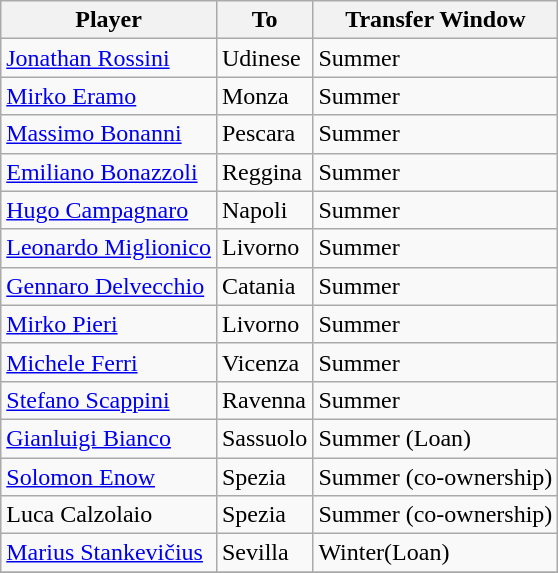<table class="wikitable">
<tr>
<th>Player</th>
<th>To</th>
<th>Transfer Window</th>
</tr>
<tr>
<td><a href='#'>Jonathan Rossini</a></td>
<td>Udinese</td>
<td>Summer</td>
</tr>
<tr>
<td><a href='#'>Mirko Eramo</a></td>
<td>Monza</td>
<td>Summer</td>
</tr>
<tr>
<td><a href='#'>Massimo Bonanni</a></td>
<td>Pescara</td>
<td>Summer</td>
</tr>
<tr>
<td><a href='#'>Emiliano Bonazzoli</a></td>
<td>Reggina</td>
<td>Summer</td>
</tr>
<tr>
<td><a href='#'>Hugo Campagnaro</a></td>
<td>Napoli</td>
<td>Summer</td>
</tr>
<tr>
<td><a href='#'>Leonardo Miglionico</a></td>
<td>Livorno</td>
<td>Summer</td>
</tr>
<tr>
<td><a href='#'>Gennaro Delvecchio</a></td>
<td>Catania</td>
<td>Summer</td>
</tr>
<tr>
<td><a href='#'>Mirko Pieri</a></td>
<td>Livorno</td>
<td>Summer</td>
</tr>
<tr>
<td><a href='#'>Michele Ferri</a></td>
<td>Vicenza</td>
<td>Summer</td>
</tr>
<tr>
<td><a href='#'>Stefano Scappini</a></td>
<td>Ravenna</td>
<td>Summer</td>
</tr>
<tr>
<td><a href='#'>Gianluigi Bianco</a></td>
<td>Sassuolo</td>
<td>Summer (Loan)</td>
</tr>
<tr>
<td><a href='#'>Solomon Enow</a></td>
<td>Spezia</td>
<td>Summer (co-ownership)</td>
</tr>
<tr>
<td>Luca Calzolaio</td>
<td>Spezia</td>
<td>Summer (co-ownership)</td>
</tr>
<tr>
<td><a href='#'>Marius Stankevičius</a></td>
<td>Sevilla</td>
<td>Winter(Loan)</td>
</tr>
<tr>
</tr>
</table>
